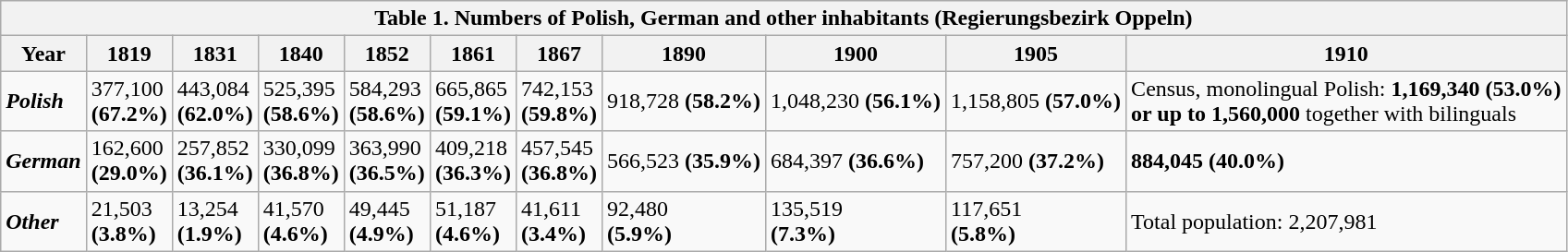<table class="wikitable">
<tr>
<th colspan="11">Table 1. Numbers of Polish, German and other inhabitants (Regierungsbezirk Oppeln)</th>
</tr>
<tr>
<th>Year</th>
<th>1819</th>
<th>1831</th>
<th>1840</th>
<th>1852</th>
<th>1861</th>
<th>1867</th>
<th>1890</th>
<th>1900</th>
<th>1905</th>
<th>1910</th>
</tr>
<tr>
<td><strong><em>Polish</em></strong></td>
<td>377,100<br><strong>(67.2%)</strong></td>
<td>443,084<br><strong>(62.0%)</strong></td>
<td>525,395<br><strong>(58.6%)</strong></td>
<td>584,293<br><strong>(58.6%)</strong></td>
<td>665,865<br><strong>(59.1%)</strong></td>
<td>742,153<br><strong>(59.8%)</strong></td>
<td>918,728 <strong>(58.2%)</strong></td>
<td>1,048,230 <strong>(56.1%)</strong></td>
<td>1,158,805 <strong>(57.0%)</strong></td>
<td>Census, monolingual Polish: <strong>1,169,340</strong> <strong>(53.0%)</strong><br><strong>or up to</strong> <strong>1,560,000</strong> together with bilinguals</td>
</tr>
<tr>
<td><strong><em>German</em></strong></td>
<td>162,600<br><strong>(29.0%)</strong></td>
<td>257,852<br><strong>(36.1%)</strong></td>
<td>330,099<br><strong>(36.8%)</strong></td>
<td>363,990<br><strong>(36.5%)</strong></td>
<td>409,218<br><strong>(36.3%)</strong></td>
<td>457,545<br><strong>(36.8%)</strong></td>
<td>566,523 <strong>(35.9%)</strong></td>
<td>684,397 <strong>(36.6%)</strong></td>
<td>757,200 <strong>(37.2%)</strong></td>
<td><strong>884,045</strong> <strong>(40.0%)</strong></td>
</tr>
<tr>
<td><strong><em>Other</em></strong></td>
<td>21,503<br><strong>(3.8%)</strong></td>
<td>13,254<br><strong>(1.9%)</strong></td>
<td>41,570<br><strong>(4.6%)</strong></td>
<td>49,445<br><strong>(4.9%)</strong></td>
<td>51,187<br><strong>(4.6%)</strong></td>
<td>41,611<br><strong>(3.4%)</strong></td>
<td>92,480<br><strong>(5.9%)</strong></td>
<td>135,519<br><strong>(7.3%)</strong></td>
<td>117,651<br><strong>(5.8%)</strong></td>
<td>Total population: 2,207,981</td>
</tr>
</table>
